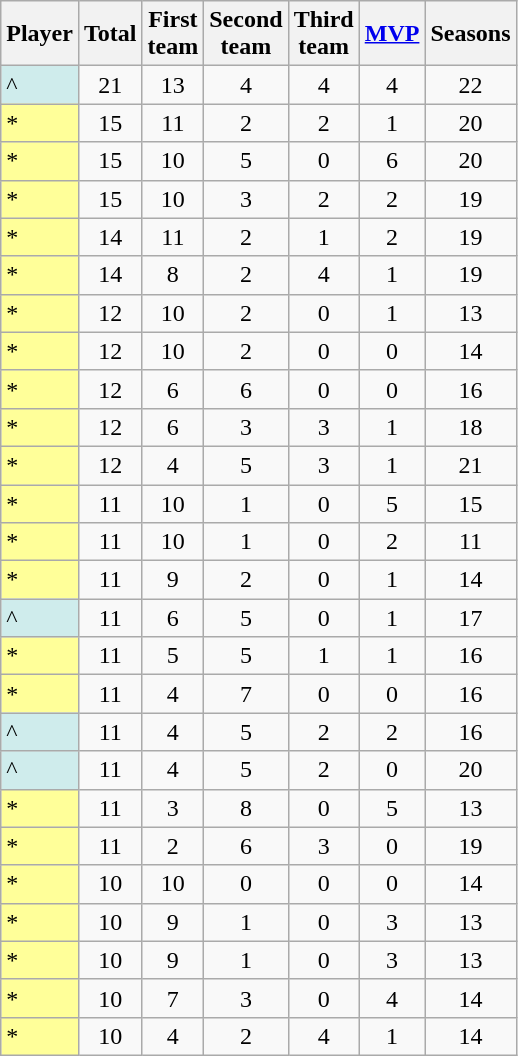<table class="wikitable sortable">
<tr>
<th>Player</th>
<th>Total</th>
<th>First <br> team</th>
<th>Second <br> team</th>
<th>Third <br> team</th>
<th><a href='#'>MVP</a></th>
<th>Seasons</th>
</tr>
<tr>
<td bgcolor="#CFECEC"> ^</td>
<td align="center">21</td>
<td align="center">13</td>
<td align="center">4</td>
<td align="center">4</td>
<td align="center">4</td>
<td align="center">22</td>
</tr>
<tr>
<td bgcolor="#FFFF99"> *</td>
<td align="center">15</td>
<td align="center">11</td>
<td align="center">2</td>
<td align="center">2</td>
<td align="center">1</td>
<td align="center">20</td>
</tr>
<tr>
<td bgcolor="#FFFF99"> *</td>
<td align=center>15</td>
<td align=center>10</td>
<td align=center>5</td>
<td align=center>0</td>
<td align=center>6</td>
<td align=center>20</td>
</tr>
<tr>
<td bgcolor="#FFFF99"> *</td>
<td align=center>15</td>
<td align=center>10</td>
<td align=center>3</td>
<td align=center>2</td>
<td align=center>2</td>
<td align=center>19</td>
</tr>
<tr>
<td bgcolor="#FFFF99"> *</td>
<td align=center>14</td>
<td align=center>11</td>
<td align=center>2</td>
<td align=center>1</td>
<td align=center>2</td>
<td align=center>19</td>
</tr>
<tr>
<td bgcolor="#FFFF99"> *</td>
<td align=center>14</td>
<td align=center>8</td>
<td align=center>2</td>
<td align=center>4</td>
<td align=center>1</td>
<td align=center>19</td>
</tr>
<tr>
<td bgcolor="#FFFF99"> *</td>
<td align=center>12</td>
<td align=center>10</td>
<td align=center>2</td>
<td align=center>0</td>
<td align=center>1</td>
<td align=center>13</td>
</tr>
<tr>
<td bgcolor="#FFFF99"> *</td>
<td align="center">12</td>
<td align="center">10</td>
<td align="center">2</td>
<td align="center">0</td>
<td align="center">0</td>
<td align="center">14</td>
</tr>
<tr>
<td bgcolor="#FFFF99"> *</td>
<td align="center">12</td>
<td align="center">6</td>
<td align="center">6</td>
<td align="center">0</td>
<td align="center">0</td>
<td align="center">16</td>
</tr>
<tr>
<td bgcolor="#FFFF99"> *</td>
<td align="center">12</td>
<td align="center">6</td>
<td align="center">3</td>
<td align="center">3</td>
<td align="center">1</td>
<td align="center">18</td>
</tr>
<tr>
<td bgcolor="#FFFF99"> *</td>
<td align=center>12</td>
<td align=center>4</td>
<td align=center>5</td>
<td align=center>3</td>
<td align=center>1</td>
<td align=center>21</td>
</tr>
<tr>
<td bgcolor="#FFFF99"> *</td>
<td align=center>11</td>
<td align=center>10</td>
<td align=center>1</td>
<td align=center>0</td>
<td align=center>5</td>
<td align=center>15</td>
</tr>
<tr>
<td bgcolor="#FFFF99"> *</td>
<td align=center>11</td>
<td align=center>10</td>
<td align=center>1</td>
<td align=center>0</td>
<td align=center>2</td>
<td align=center>11</td>
</tr>
<tr>
<td bgcolor="#FFFF99"> *</td>
<td align=center>11</td>
<td align=center>9</td>
<td align=center>2</td>
<td align=center>0</td>
<td align=center>1</td>
<td align=center>14</td>
</tr>
<tr>
<td bgcolor="#CFECEC"> ^</td>
<td align="center">11</td>
<td align="center">6</td>
<td align="center">5</td>
<td align="center">0</td>
<td align="center">1</td>
<td align="center">17</td>
</tr>
<tr>
<td bgcolor="#FFFF99"> *</td>
<td align="center">11</td>
<td align="center">5</td>
<td align="center">5</td>
<td align="center">1</td>
<td align="center">1</td>
<td align="center">16</td>
</tr>
<tr>
<td bgcolor="#FFFF99"> *</td>
<td align="center">11</td>
<td align="center">4</td>
<td align="center">7</td>
<td align="center">0</td>
<td align="center">0</td>
<td align="center">16</td>
</tr>
<tr>
<td bgcolor="#CFECEC"> ^</td>
<td align="center">11</td>
<td align="center">4</td>
<td align="center">5</td>
<td align="center">2</td>
<td align="center">2</td>
<td align="center">16</td>
</tr>
<tr>
<td bgcolor="#CFECEC"> ^</td>
<td align="center">11</td>
<td align="center">4</td>
<td align="center">5</td>
<td align="center">2</td>
<td align="center">0</td>
<td align="center">20</td>
</tr>
<tr>
<td bgcolor="#FFFF99"> *</td>
<td align=center>11</td>
<td align=center>3</td>
<td align=center>8</td>
<td align=center>0</td>
<td align=center>5</td>
<td align=center>13</td>
</tr>
<tr>
<td bgcolor="#FFFF99"> *</td>
<td align=center>11</td>
<td align=center>2</td>
<td align=center>6</td>
<td align=center>3</td>
<td align=center>0</td>
<td align=center>19</td>
</tr>
<tr>
<td bgcolor="#FFFF99"> *</td>
<td align=center>10</td>
<td align=center>10</td>
<td align=center>0</td>
<td align=center>0</td>
<td align=center>0</td>
<td align=center>14</td>
</tr>
<tr>
<td bgcolor="#FFFF99"> *</td>
<td align=center>10</td>
<td align=center>9</td>
<td align=center>1</td>
<td align=center>0</td>
<td align=center>3</td>
<td align=center>13</td>
</tr>
<tr>
<td bgcolor="#FFFF99"> *</td>
<td align="center">10</td>
<td align="center">9</td>
<td align="center">1</td>
<td align="center">0</td>
<td align="center">3</td>
<td align="center">13</td>
</tr>
<tr>
<td bgcolor="#FFFF99"> *</td>
<td align=center>10</td>
<td align=center>7</td>
<td align=center>3</td>
<td align=center>0</td>
<td align=center>4</td>
<td align=center>14</td>
</tr>
<tr>
<td bgcolor="#FFFF99"> *</td>
<td align=center>10</td>
<td align=center>4</td>
<td align=center>2</td>
<td align=center>4</td>
<td align=center>1</td>
<td align=center>14</td>
</tr>
</table>
